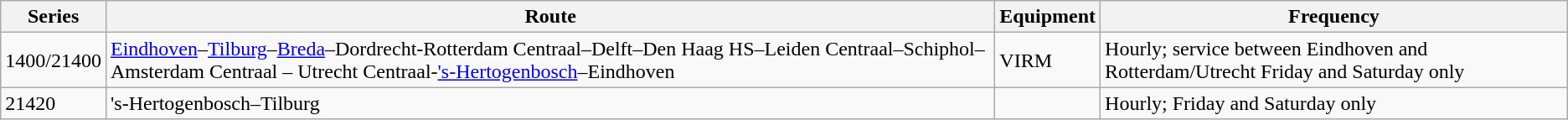<table class="wikitable vatop">
<tr>
<th>Series</th>
<th>Route</th>
<th>Equipment</th>
<th>Frequency</th>
</tr>
<tr>
<td>1400/21400</td>
<td><a href='#'>Eindhoven</a>–<a href='#'>Tilburg</a>–<a href='#'>Breda</a>–Dordrecht-Rotterdam Centraal–Delft–Den Haag HS–Leiden Centraal–Schiphol–Amsterdam Centraal – Utrecht Centraal-<a href='#'>'s-Hertogenbosch</a>–Eindhoven</td>
<td>VIRM</td>
<td>Hourly; service between Eindhoven and Rotterdam/Utrecht Friday and Saturday only</td>
</tr>
<tr>
<td>21420</td>
<td>'s-Hertogenbosch–Tilburg</td>
<td></td>
<td>Hourly; Friday and Saturday only</td>
</tr>
</table>
